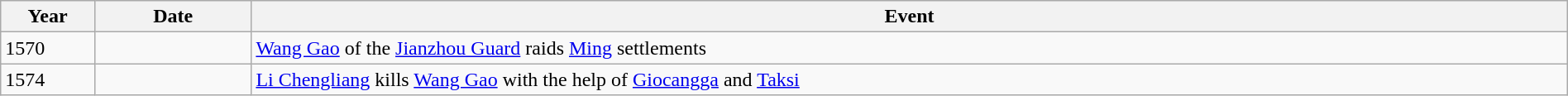<table class="wikitable" width="100%">
<tr>
<th style="width:6%">Year</th>
<th style="width:10%">Date</th>
<th>Event</th>
</tr>
<tr>
<td>1570</td>
<td></td>
<td><a href='#'>Wang Gao</a> of the <a href='#'>Jianzhou Guard</a> raids <a href='#'>Ming</a> settlements</td>
</tr>
<tr>
<td>1574</td>
<td></td>
<td><a href='#'>Li Chengliang</a> kills <a href='#'>Wang Gao</a> with the help of <a href='#'>Giocangga</a> and <a href='#'>Taksi</a></td>
</tr>
</table>
